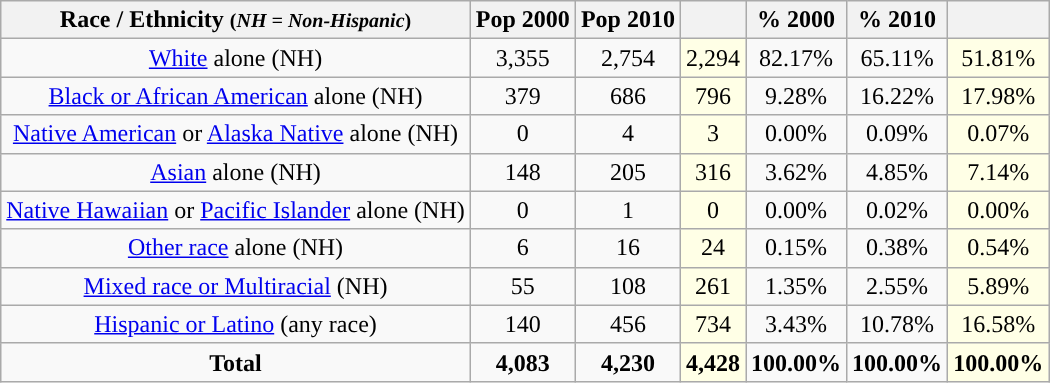<table class="wikitable" style="text-align:center;">
<tr>
<th>Race / Ethnicity <small>(<em>NH = Non-Hispanic</em>)</small></th>
<th>Pop 2000</th>
<th>Pop 2010</th>
<th></th>
<th>% 2000</th>
<th>% 2010</th>
<th></th>
</tr>
<tr>
<td><a href='#'>White</a> alone (NH)</td>
<td>3,355</td>
<td>2,754</td>
<td style='background: #ffffe6;'>2,294</td>
<td>82.17%</td>
<td>65.11%</td>
<td style='background: #ffffe6;'>51.81%</td>
</tr>
<tr>
<td><a href='#'>Black or African American</a> alone (NH)</td>
<td>379</td>
<td>686</td>
<td style='background: #ffffe6;'>796</td>
<td>9.28%</td>
<td>16.22%</td>
<td style='background: #ffffe6;'>17.98%</td>
</tr>
<tr>
<td><a href='#'>Native American</a> or <a href='#'>Alaska Native</a> alone (NH)</td>
<td>0</td>
<td>4</td>
<td style='background: #ffffe6;'>3</td>
<td>0.00%</td>
<td>0.09%</td>
<td style='background: #ffffe6;'>0.07%</td>
</tr>
<tr>
<td><a href='#'>Asian</a> alone (NH)</td>
<td>148</td>
<td>205</td>
<td style='background: #ffffe6;'>316</td>
<td>3.62%</td>
<td>4.85%</td>
<td style='background: #ffffe6;'>7.14%</td>
</tr>
<tr>
<td><a href='#'>Native Hawaiian</a> or <a href='#'>Pacific Islander</a> alone (NH)</td>
<td>0</td>
<td>1</td>
<td style='background: #ffffe6;'>0</td>
<td>0.00%</td>
<td>0.02%</td>
<td style='background: #ffffe6;'>0.00%</td>
</tr>
<tr>
<td><a href='#'>Other race</a> alone (NH)</td>
<td>6</td>
<td>16</td>
<td style='background: #ffffe6;'>24</td>
<td>0.15%</td>
<td>0.38%</td>
<td style='background: #ffffe6;'>0.54%</td>
</tr>
<tr>
<td><a href='#'>Mixed race or Multiracial</a> (NH)</td>
<td>55</td>
<td>108</td>
<td style='background: #ffffe6;'>261</td>
<td>1.35%</td>
<td>2.55%</td>
<td style='background: #ffffe6;'>5.89%</td>
</tr>
<tr>
<td><a href='#'>Hispanic or Latino</a> (any race)</td>
<td>140</td>
<td>456</td>
<td style='background: #ffffe6;'>734</td>
<td>3.43%</td>
<td>10.78%</td>
<td style='background: #ffffe6;'>16.58%</td>
</tr>
<tr>
<td><strong>Total</strong></td>
<td><strong>4,083</strong></td>
<td><strong>4,230</strong></td>
<td style='background: #ffffe6;'><strong>4,428</strong></td>
<td><strong>100.00%</strong></td>
<td><strong>100.00%</strong></td>
<td style='background: #ffffe6;'><strong>100.00%</strong></td>
</tr>
</table>
